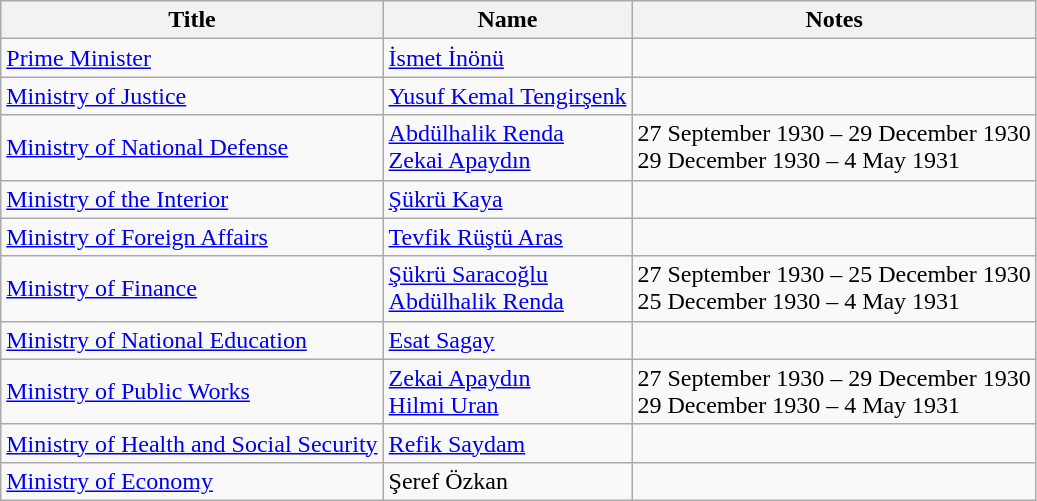<table class="wikitable">
<tr>
<th>Title</th>
<th>Name</th>
<th>Notes</th>
</tr>
<tr>
<td><a href='#'>Prime Minister</a></td>
<td><a href='#'>İsmet İnönü</a></td>
<td></td>
</tr>
<tr>
<td><a href='#'>Ministry of Justice</a></td>
<td><a href='#'>Yusuf Kemal Tengirşenk</a></td>
<td></td>
</tr>
<tr>
<td><a href='#'>Ministry of National Defense</a></td>
<td><a href='#'>Abdülhalik Renda</a><br><a href='#'>Zekai Apaydın</a></td>
<td>27 September 1930 – 29 December 1930<br>29 December 1930 – 4 May 1931</td>
</tr>
<tr>
<td><a href='#'>Ministry of the Interior</a></td>
<td><a href='#'>Şükrü Kaya</a></td>
<td></td>
</tr>
<tr>
<td><a href='#'>Ministry of Foreign Affairs</a></td>
<td><a href='#'>Tevfik Rüştü Aras</a></td>
<td></td>
</tr>
<tr>
<td><a href='#'>Ministry of Finance</a></td>
<td><a href='#'>Şükrü Saracoğlu</a><br><a href='#'>Abdülhalik Renda</a></td>
<td>27 September 1930 – 25 December 1930<br>25 December 1930 – 4 May 1931</td>
</tr>
<tr>
<td><a href='#'>Ministry of National Education</a></td>
<td><a href='#'>Esat Sagay</a></td>
<td></td>
</tr>
<tr>
<td><a href='#'>Ministry of Public Works</a></td>
<td><a href='#'>Zekai Apaydın</a><br><a href='#'>Hilmi Uran</a></td>
<td>27 September 1930 – 29 December 1930<br>29 December 1930 – 4 May 1931</td>
</tr>
<tr>
<td><a href='#'>Ministry of Health and Social Security</a></td>
<td><a href='#'>Refik Saydam</a></td>
<td></td>
</tr>
<tr>
<td><a href='#'>Ministry of Economy</a></td>
<td>Şeref Özkan</td>
<td></td>
</tr>
</table>
